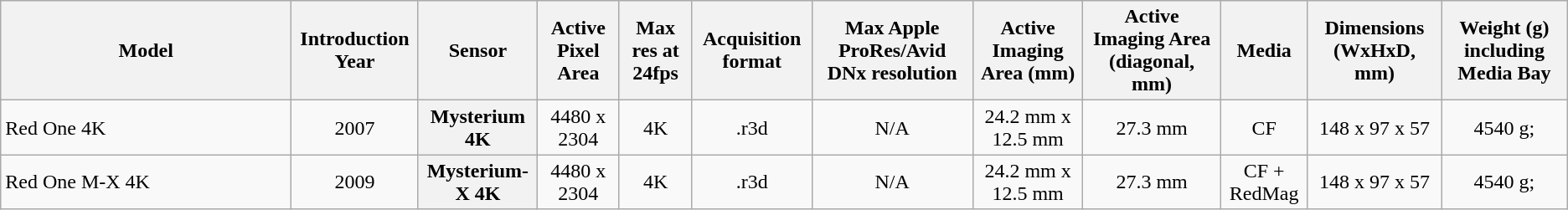<table class="wikitable">
<tr>
<th>Model</th>
<th>Introduction Year</th>
<th>Sensor</th>
<th>Active Pixel Area</th>
<th>Max res at 24fps</th>
<th>Acquisition format</th>
<th>Max Apple ProRes/Avid DNx resolution</th>
<th>Active Imaging Area (mm)</th>
<th>Active Imaging Area (diagonal, mm)</th>
<th>Media</th>
<th>Dimensions (WxHxD, mm)</th>
<th>Weight (g) including Media Bay</th>
</tr>
<tr>
<td style="width: 14em;">Red One 4K</td>
<td align = "center">2007</td>
<th>Mysterium 4K</th>
<td align = "center">4480 x 2304</td>
<td align = "center">4K</td>
<td align = "center">.r3d</td>
<td align = "center">N/A</td>
<td align = "center">24.2 mm x 12.5 mm</td>
<td align = "center">27.3 mm</td>
<td align = "center">CF</td>
<td align = "center">148 x 97 x 57</td>
<td align = "center">4540 g;</td>
</tr>
<tr>
<td style="width: 14em;">Red One M-X 4K</td>
<td align = "center">2009</td>
<th>Mysterium-X 4K</th>
<td align = "center">4480 x 2304</td>
<td align = "center">4K</td>
<td align = "center">.r3d</td>
<td align = "center">N/A</td>
<td align = "center">24.2 mm x 12.5 mm</td>
<td align = "center">27.3 mm</td>
<td align = "center">CF + RedMag</td>
<td align = "center">148 x 97 x 57</td>
<td align = "center">4540 g;</td>
</tr>
</table>
